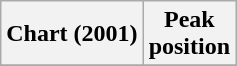<table class="wikitable plainrowheaders">
<tr>
<th scope="col">Chart (2001)</th>
<th scope="col">Peak<br>position</th>
</tr>
<tr>
</tr>
</table>
